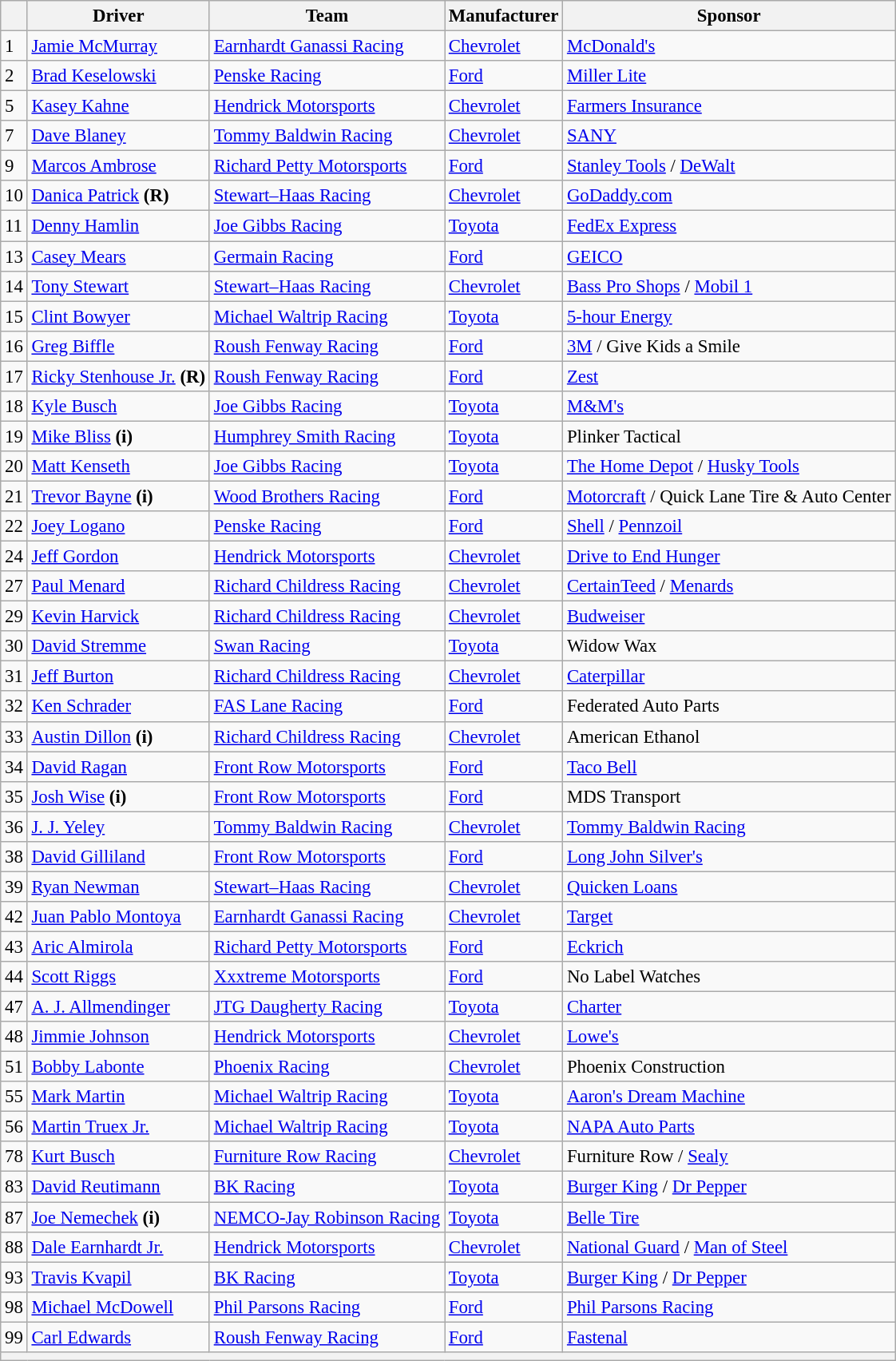<table class="wikitable" style="font-size:95%">
<tr>
<th></th>
<th>Driver</th>
<th>Team</th>
<th>Manufacturer</th>
<th>Sponsor</th>
</tr>
<tr>
<td>1</td>
<td><a href='#'>Jamie McMurray</a></td>
<td><a href='#'>Earnhardt Ganassi Racing</a></td>
<td><a href='#'>Chevrolet</a></td>
<td><a href='#'>McDonald's</a></td>
</tr>
<tr>
<td>2</td>
<td><a href='#'>Brad Keselowski</a></td>
<td><a href='#'>Penske Racing</a></td>
<td><a href='#'>Ford</a></td>
<td><a href='#'>Miller Lite</a></td>
</tr>
<tr>
<td>5</td>
<td><a href='#'>Kasey Kahne</a></td>
<td><a href='#'>Hendrick Motorsports</a></td>
<td><a href='#'>Chevrolet</a></td>
<td><a href='#'>Farmers Insurance</a></td>
</tr>
<tr>
<td>7</td>
<td><a href='#'>Dave Blaney</a></td>
<td><a href='#'>Tommy Baldwin Racing</a></td>
<td><a href='#'>Chevrolet</a></td>
<td><a href='#'>SANY</a></td>
</tr>
<tr>
<td>9</td>
<td><a href='#'>Marcos Ambrose</a></td>
<td><a href='#'>Richard Petty Motorsports</a></td>
<td><a href='#'>Ford</a></td>
<td><a href='#'>Stanley Tools</a> / <a href='#'>DeWalt</a></td>
</tr>
<tr>
<td>10</td>
<td><a href='#'>Danica Patrick</a> <strong>(R)</strong></td>
<td><a href='#'>Stewart–Haas Racing</a></td>
<td><a href='#'>Chevrolet</a></td>
<td><a href='#'>GoDaddy.com</a></td>
</tr>
<tr>
<td>11</td>
<td><a href='#'>Denny Hamlin</a></td>
<td><a href='#'>Joe Gibbs Racing</a></td>
<td><a href='#'>Toyota</a></td>
<td><a href='#'>FedEx Express</a></td>
</tr>
<tr>
<td>13</td>
<td><a href='#'>Casey Mears</a></td>
<td><a href='#'>Germain Racing</a></td>
<td><a href='#'>Ford</a></td>
<td><a href='#'>GEICO</a></td>
</tr>
<tr>
<td>14</td>
<td><a href='#'>Tony Stewart</a></td>
<td><a href='#'>Stewart–Haas Racing</a></td>
<td><a href='#'>Chevrolet</a></td>
<td><a href='#'>Bass Pro Shops</a> / <a href='#'>Mobil 1</a></td>
</tr>
<tr>
<td>15</td>
<td><a href='#'>Clint Bowyer</a></td>
<td><a href='#'>Michael Waltrip Racing</a></td>
<td><a href='#'>Toyota</a></td>
<td><a href='#'>5-hour Energy</a></td>
</tr>
<tr>
<td>16</td>
<td><a href='#'>Greg Biffle</a></td>
<td><a href='#'>Roush Fenway Racing</a></td>
<td><a href='#'>Ford</a></td>
<td><a href='#'>3M</a> / Give Kids a Smile</td>
</tr>
<tr>
<td>17</td>
<td><a href='#'>Ricky Stenhouse Jr.</a> <strong>(R)</strong></td>
<td><a href='#'>Roush Fenway Racing</a></td>
<td><a href='#'>Ford</a></td>
<td><a href='#'>Zest</a></td>
</tr>
<tr>
<td>18</td>
<td><a href='#'>Kyle Busch</a></td>
<td><a href='#'>Joe Gibbs Racing</a></td>
<td><a href='#'>Toyota</a></td>
<td><a href='#'>M&M's</a></td>
</tr>
<tr>
<td>19</td>
<td><a href='#'>Mike Bliss</a> <strong>(i)</strong></td>
<td><a href='#'>Humphrey Smith Racing</a></td>
<td><a href='#'>Toyota</a></td>
<td>Plinker Tactical</td>
</tr>
<tr>
<td>20</td>
<td><a href='#'>Matt Kenseth</a></td>
<td><a href='#'>Joe Gibbs Racing</a></td>
<td><a href='#'>Toyota</a></td>
<td><a href='#'>The Home Depot</a> / <a href='#'>Husky Tools</a></td>
</tr>
<tr>
<td>21</td>
<td><a href='#'>Trevor Bayne</a> <strong>(i)</strong></td>
<td><a href='#'>Wood Brothers Racing</a></td>
<td><a href='#'>Ford</a></td>
<td><a href='#'>Motorcraft</a> / Quick Lane Tire & Auto Center</td>
</tr>
<tr>
<td>22</td>
<td><a href='#'>Joey Logano</a></td>
<td><a href='#'>Penske Racing</a></td>
<td><a href='#'>Ford</a></td>
<td><a href='#'>Shell</a> / <a href='#'>Pennzoil</a></td>
</tr>
<tr>
<td>24</td>
<td><a href='#'>Jeff Gordon</a></td>
<td><a href='#'>Hendrick Motorsports</a></td>
<td><a href='#'>Chevrolet</a></td>
<td><a href='#'>Drive to End Hunger</a></td>
</tr>
<tr>
<td>27</td>
<td><a href='#'>Paul Menard</a></td>
<td><a href='#'>Richard Childress Racing</a></td>
<td><a href='#'>Chevrolet</a></td>
<td><a href='#'>CertainTeed</a> / <a href='#'>Menards</a></td>
</tr>
<tr>
<td>29</td>
<td><a href='#'>Kevin Harvick</a></td>
<td><a href='#'>Richard Childress Racing</a></td>
<td><a href='#'>Chevrolet</a></td>
<td><a href='#'>Budweiser</a></td>
</tr>
<tr>
<td>30</td>
<td><a href='#'>David Stremme</a></td>
<td><a href='#'>Swan Racing</a></td>
<td><a href='#'>Toyota</a></td>
<td>Widow Wax</td>
</tr>
<tr>
<td>31</td>
<td><a href='#'>Jeff Burton</a></td>
<td><a href='#'>Richard Childress Racing</a></td>
<td><a href='#'>Chevrolet</a></td>
<td><a href='#'>Caterpillar</a></td>
</tr>
<tr>
<td>32</td>
<td><a href='#'>Ken Schrader</a></td>
<td><a href='#'>FAS Lane Racing</a></td>
<td><a href='#'>Ford</a></td>
<td>Federated Auto Parts</td>
</tr>
<tr>
<td>33</td>
<td><a href='#'>Austin Dillon</a> <strong>(i)</strong></td>
<td><a href='#'>Richard Childress Racing</a></td>
<td><a href='#'>Chevrolet</a></td>
<td>American Ethanol</td>
</tr>
<tr>
<td>34</td>
<td><a href='#'>David Ragan</a></td>
<td><a href='#'>Front Row Motorsports</a></td>
<td><a href='#'>Ford</a></td>
<td><a href='#'>Taco Bell</a></td>
</tr>
<tr>
<td>35</td>
<td><a href='#'>Josh Wise</a> <strong>(i)</strong></td>
<td><a href='#'>Front Row Motorsports</a></td>
<td><a href='#'>Ford</a></td>
<td>MDS Transport</td>
</tr>
<tr>
<td>36</td>
<td><a href='#'>J. J. Yeley</a></td>
<td><a href='#'>Tommy Baldwin Racing</a></td>
<td><a href='#'>Chevrolet</a></td>
<td><a href='#'>Tommy Baldwin Racing</a></td>
</tr>
<tr>
<td>38</td>
<td><a href='#'>David Gilliland</a></td>
<td><a href='#'>Front Row Motorsports</a></td>
<td><a href='#'>Ford</a></td>
<td><a href='#'>Long John Silver's</a></td>
</tr>
<tr>
<td>39</td>
<td><a href='#'>Ryan Newman</a></td>
<td><a href='#'>Stewart–Haas Racing</a></td>
<td><a href='#'>Chevrolet</a></td>
<td><a href='#'>Quicken Loans</a></td>
</tr>
<tr>
<td>42</td>
<td><a href='#'>Juan Pablo Montoya</a></td>
<td><a href='#'>Earnhardt Ganassi Racing</a></td>
<td><a href='#'>Chevrolet</a></td>
<td><a href='#'>Target</a></td>
</tr>
<tr>
<td>43</td>
<td><a href='#'>Aric Almirola</a></td>
<td><a href='#'>Richard Petty Motorsports</a></td>
<td><a href='#'>Ford</a></td>
<td><a href='#'>Eckrich</a></td>
</tr>
<tr>
<td>44</td>
<td><a href='#'>Scott Riggs</a></td>
<td><a href='#'>Xxxtreme Motorsports</a></td>
<td><a href='#'>Ford</a></td>
<td>No Label Watches</td>
</tr>
<tr>
<td>47</td>
<td><a href='#'>A. J. Allmendinger</a></td>
<td><a href='#'>JTG Daugherty Racing</a></td>
<td><a href='#'>Toyota</a></td>
<td><a href='#'>Charter</a></td>
</tr>
<tr>
<td>48</td>
<td><a href='#'>Jimmie Johnson</a></td>
<td><a href='#'>Hendrick Motorsports</a></td>
<td><a href='#'>Chevrolet</a></td>
<td><a href='#'>Lowe's</a></td>
</tr>
<tr>
<td>51</td>
<td><a href='#'>Bobby Labonte</a></td>
<td><a href='#'>Phoenix Racing</a></td>
<td><a href='#'>Chevrolet</a></td>
<td>Phoenix Construction</td>
</tr>
<tr>
<td>55</td>
<td><a href='#'>Mark Martin</a></td>
<td><a href='#'>Michael Waltrip Racing</a></td>
<td><a href='#'>Toyota</a></td>
<td><a href='#'>Aaron's Dream Machine</a></td>
</tr>
<tr>
<td>56</td>
<td><a href='#'>Martin Truex Jr.</a></td>
<td><a href='#'>Michael Waltrip Racing</a></td>
<td><a href='#'>Toyota</a></td>
<td><a href='#'>NAPA Auto Parts</a></td>
</tr>
<tr>
<td>78</td>
<td><a href='#'>Kurt Busch</a></td>
<td><a href='#'>Furniture Row Racing</a></td>
<td><a href='#'>Chevrolet</a></td>
<td>Furniture Row / <a href='#'>Sealy</a></td>
</tr>
<tr>
<td>83</td>
<td><a href='#'>David Reutimann</a></td>
<td><a href='#'>BK Racing</a></td>
<td><a href='#'>Toyota</a></td>
<td><a href='#'>Burger King</a> / <a href='#'>Dr Pepper</a></td>
</tr>
<tr>
<td>87</td>
<td><a href='#'>Joe Nemechek</a> <strong>(i)</strong></td>
<td><a href='#'>NEMCO-Jay Robinson Racing</a></td>
<td><a href='#'>Toyota</a></td>
<td><a href='#'>Belle Tire</a></td>
</tr>
<tr>
<td>88</td>
<td><a href='#'>Dale Earnhardt Jr.</a></td>
<td><a href='#'>Hendrick Motorsports</a></td>
<td><a href='#'>Chevrolet</a></td>
<td><a href='#'>National Guard</a> / <a href='#'>Man of Steel</a></td>
</tr>
<tr>
<td>93</td>
<td><a href='#'>Travis Kvapil</a></td>
<td><a href='#'>BK Racing</a></td>
<td><a href='#'>Toyota</a></td>
<td><a href='#'>Burger King</a> / <a href='#'>Dr Pepper</a></td>
</tr>
<tr>
<td>98</td>
<td><a href='#'>Michael McDowell</a></td>
<td><a href='#'>Phil Parsons Racing</a></td>
<td><a href='#'>Ford</a></td>
<td><a href='#'>Phil Parsons Racing</a></td>
</tr>
<tr>
<td>99</td>
<td><a href='#'>Carl Edwards</a></td>
<td><a href='#'>Roush Fenway Racing</a></td>
<td><a href='#'>Ford</a></td>
<td><a href='#'>Fastenal</a></td>
</tr>
<tr>
<th colspan="5"></th>
</tr>
</table>
